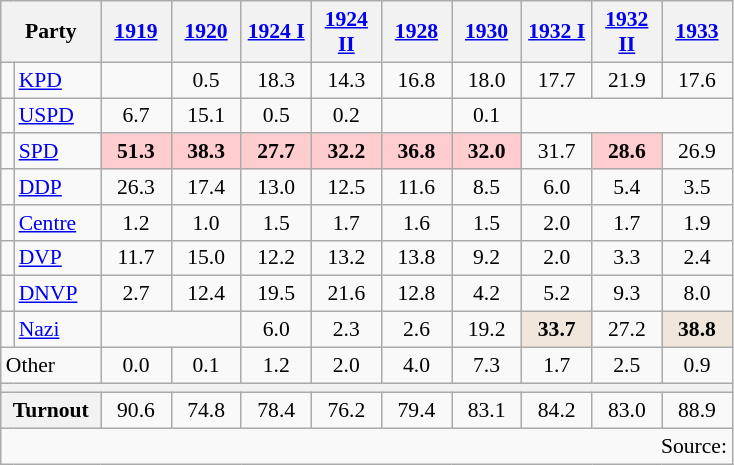<table class=wikitable style="font-size:90%; text-align:center">
<tr>
<th style="width:60px" colspan=2>Party</th>
<th style="width:40px"><a href='#'>1919</a></th>
<th style="width:40px"><a href='#'>1920</a></th>
<th style="width:40px"><a href='#'>1924 I</a></th>
<th style="width:40px"><a href='#'>1924 II</a></th>
<th style="width:40px"><a href='#'>1928</a></th>
<th style="width:40px"><a href='#'>1930</a></th>
<th style="width:40px"><a href='#'>1932 I</a></th>
<th style="width:40px"><a href='#'>1932 II</a></th>
<th style="width:40px"><a href='#'>1933</a></th>
</tr>
<tr>
<td bgcolor=></td>
<td align=left><a href='#'>KPD</a></td>
<td></td>
<td>0.5</td>
<td>18.3</td>
<td>14.3</td>
<td>16.8</td>
<td>18.0</td>
<td>17.7</td>
<td>21.9</td>
<td>17.6</td>
</tr>
<tr>
<td bgcolor=></td>
<td align=left><a href='#'>USPD</a></td>
<td>6.7</td>
<td>15.1</td>
<td>0.5</td>
<td>0.2</td>
<td></td>
<td>0.1</td>
</tr>
<tr>
<td bgcolor=></td>
<td align=left><a href='#'>SPD</a></td>
<td bgcolor=#FFCCCF><strong>51.3</strong></td>
<td bgcolor=#FFCCCF><strong>38.3</strong></td>
<td bgcolor=#FFCCCF><strong>27.7</strong></td>
<td bgcolor=#FFCCCF><strong>32.2</strong></td>
<td bgcolor=#FFCCCF><strong>36.8</strong></td>
<td bgcolor=#FFCCCF><strong>32.0</strong></td>
<td>31.7</td>
<td bgcolor=#FFCCCF><strong>28.6</strong></td>
<td>26.9</td>
</tr>
<tr>
<td bgcolor=></td>
<td align=left><a href='#'>DDP</a></td>
<td>26.3</td>
<td>17.4</td>
<td>13.0</td>
<td>12.5</td>
<td>11.6</td>
<td>8.5</td>
<td>6.0</td>
<td>5.4</td>
<td>3.5</td>
</tr>
<tr>
<td bgcolor=></td>
<td align=left><a href='#'>Centre</a></td>
<td>1.2</td>
<td>1.0</td>
<td>1.5</td>
<td>1.7</td>
<td>1.6</td>
<td>1.5</td>
<td>2.0</td>
<td>1.7</td>
<td>1.9</td>
</tr>
<tr>
<td bgcolor=></td>
<td align=left><a href='#'>DVP</a></td>
<td>11.7</td>
<td>15.0</td>
<td>12.2</td>
<td>13.2</td>
<td>13.8</td>
<td>9.2</td>
<td>2.0</td>
<td>3.3</td>
<td>2.4</td>
</tr>
<tr>
<td bgcolor=></td>
<td align=left><a href='#'>DNVP</a></td>
<td>2.7</td>
<td>12.4</td>
<td>19.5</td>
<td>21.6</td>
<td>12.8</td>
<td>4.2</td>
<td>5.2</td>
<td>9.3</td>
<td>8.0</td>
</tr>
<tr>
<td bgcolor=></td>
<td align=left><a href='#'>Nazi</a></td>
<td colspan=2></td>
<td>6.0</td>
<td>2.3</td>
<td>2.6</td>
<td>19.2</td>
<td bgcolor=#F0E6DB><strong>33.7</strong></td>
<td>27.2</td>
<td bgcolor=#F0E6DB><strong>38.8</strong></td>
</tr>
<tr>
<td colspan=2 align=left>Other</td>
<td>0.0</td>
<td>0.1</td>
<td>1.2</td>
<td>2.0</td>
<td>4.0</td>
<td>7.3</td>
<td>1.7</td>
<td>2.5</td>
<td>0.9</td>
</tr>
<tr>
<th colspan=11></th>
</tr>
<tr>
<th colspan=2 align=left>Turnout</th>
<td>90.6</td>
<td>74.8</td>
<td>78.4</td>
<td>76.2</td>
<td>79.4</td>
<td>83.1</td>
<td>84.2</td>
<td>83.0</td>
<td>88.9</td>
</tr>
<tr>
<td colspan=11 align=right>Source: </td>
</tr>
</table>
